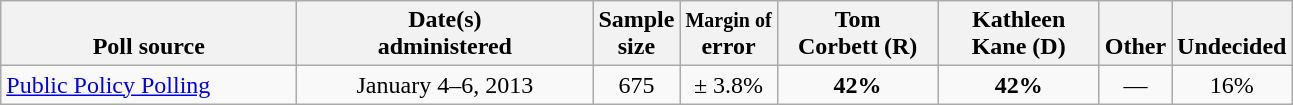<table class="wikitable">
<tr valign= bottom>
<th style="width:190px;">Poll source</th>
<th style="width:190px;">Date(s)<br>administered</th>
<th class=small>Sample<br>size</th>
<th><small>Margin of</small><br>error</th>
<th style="width:100px;">Tom<br>Corbett (R)</th>
<th style="width:100px;">Kathleen<br>Kane (D)</th>
<th style="width:40px;">Other</th>
<th style="width:40px;">Undecided</th>
</tr>
<tr>
<td><a href='#'>Public Policy Polling</a></td>
<td align=center>January 4–6, 2013</td>
<td align=center>675</td>
<td align=center>± 3.8%</td>
<td align=center><strong>42%</strong></td>
<td align=center><strong>42%</strong></td>
<td align=center>—</td>
<td align=center>16%</td>
</tr>
</table>
